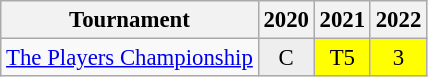<table class="wikitable" style="font-size:95%;text-align:center;">
<tr>
<th>Tournament</th>
<th>2020</th>
<th>2021</th>
<th>2022</th>
</tr>
<tr>
<td align=left><a href='#'>The Players Championship</a></td>
<td style="background:#eeeeee;">C</td>
<td style="background:yellow;">T5</td>
<td style="background:yellow;">3</td>
</tr>
</table>
